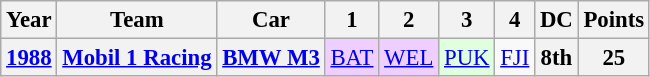<table class="wikitable" style="text-align:center; font-size:95%">
<tr>
<th>Year</th>
<th>Team</th>
<th>Car</th>
<th>1</th>
<th>2</th>
<th>3</th>
<th>4</th>
<th>DC</th>
<th>Points</th>
</tr>
<tr>
<th><a href='#'>1988</a></th>
<th> <a href='#'>Mobil 1 Racing</a></th>
<th><a href='#'>BMW M3</a></th>
<td style="background:#efcfff;"><a href='#'>BAT</a><br></td>
<td style="background:#efcfff;"><a href='#'>WEL</a><br></td>
<td style="background:#dfffdf;"><a href='#'>PUK</a><br></td>
<td><a href='#'>FJI</a></td>
<th>8th</th>
<th>25</th>
</tr>
</table>
